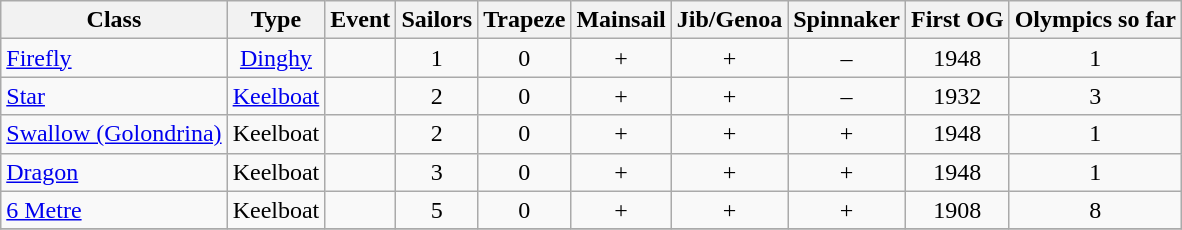<table class="wikitable" style="text-align:center">
<tr>
<th>Class</th>
<th>Type</th>
<th>Event</th>
<th>Sailors</th>
<th>Trapeze</th>
<th>Mainsail</th>
<th>Jib/Genoa</th>
<th>Spinnaker</th>
<th>First OG</th>
<th>Olympics so far</th>
</tr>
<tr>
<td style="text-align:left"><a href='#'>Firefly</a></td>
<td><a href='#'>Dinghy</a></td>
<td></td>
<td>1</td>
<td>0</td>
<td>+</td>
<td>+</td>
<td>–</td>
<td>1948</td>
<td>1</td>
</tr>
<tr>
<td style="text-align:left"><a href='#'>Star</a></td>
<td><a href='#'>Keelboat</a></td>
<td></td>
<td>2</td>
<td>0</td>
<td>+</td>
<td>+</td>
<td>–</td>
<td>1932</td>
<td>3</td>
</tr>
<tr>
<td style="text-align:left"><a href='#'>Swallow (Golondrina)</a></td>
<td>Keelboat</td>
<td></td>
<td>2</td>
<td>0</td>
<td>+</td>
<td>+</td>
<td>+</td>
<td>1948</td>
<td>1</td>
</tr>
<tr>
<td style="text-align:left"><a href='#'>Dragon</a></td>
<td>Keelboat</td>
<td></td>
<td>3</td>
<td>0</td>
<td>+</td>
<td>+</td>
<td>+</td>
<td>1948</td>
<td>1</td>
</tr>
<tr>
<td style="text-align:left"><a href='#'>6 Metre</a></td>
<td>Keelboat</td>
<td></td>
<td>5</td>
<td>0</td>
<td>+</td>
<td>+</td>
<td>+</td>
<td>1908</td>
<td>8</td>
</tr>
<tr>
</tr>
</table>
